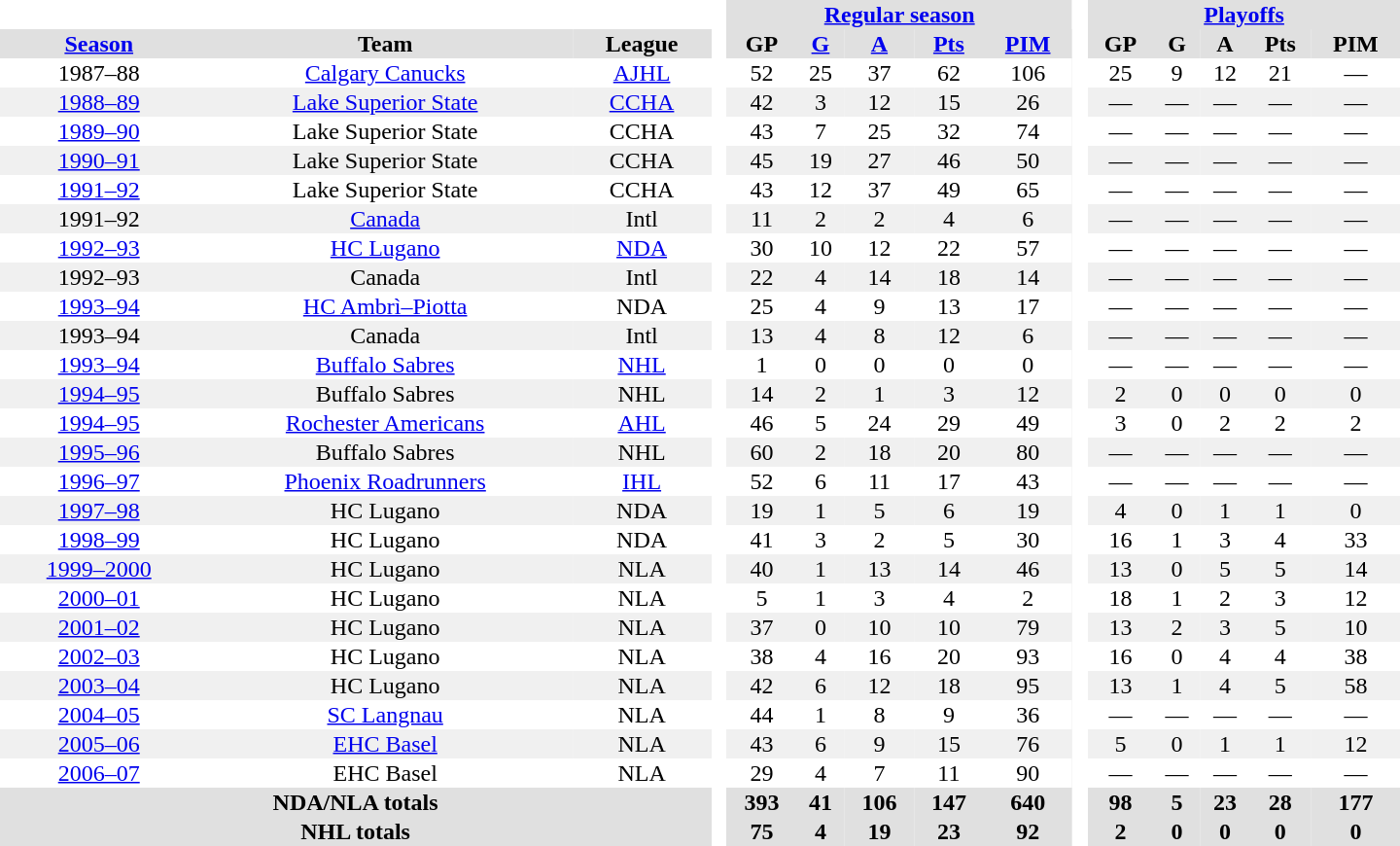<table border="0" cellpadding="1" cellspacing="0" style="text-align:center; width:60em">
<tr bgcolor="#e0e0e0">
<th colspan="3" bgcolor="#ffffff"> </th>
<th rowspan="99" bgcolor="#ffffff"> </th>
<th colspan="5"><a href='#'>Regular season</a></th>
<th rowspan="99" bgcolor="#ffffff"> </th>
<th colspan="5"><a href='#'>Playoffs</a></th>
</tr>
<tr bgcolor="#e0e0e0">
<th><a href='#'>Season</a></th>
<th>Team</th>
<th>League</th>
<th>GP</th>
<th><a href='#'>G</a></th>
<th><a href='#'>A</a></th>
<th><a href='#'>Pts</a></th>
<th><a href='#'>PIM</a></th>
<th>GP</th>
<th>G</th>
<th>A</th>
<th>Pts</th>
<th>PIM</th>
</tr>
<tr>
<td>1987–88</td>
<td><a href='#'>Calgary Canucks</a></td>
<td><a href='#'>AJHL</a></td>
<td>52</td>
<td>25</td>
<td>37</td>
<td>62</td>
<td>106</td>
<td>25</td>
<td>9</td>
<td>12</td>
<td>21</td>
<td>—</td>
</tr>
<tr bgcolor="#f0f0f0">
<td><a href='#'>1988–89</a></td>
<td><a href='#'>Lake Superior State</a></td>
<td><a href='#'>CCHA</a></td>
<td>42</td>
<td>3</td>
<td>12</td>
<td>15</td>
<td>26</td>
<td>—</td>
<td>—</td>
<td>—</td>
<td>—</td>
<td>—</td>
</tr>
<tr>
<td><a href='#'>1989–90</a></td>
<td>Lake Superior State</td>
<td>CCHA</td>
<td>43</td>
<td>7</td>
<td>25</td>
<td>32</td>
<td>74</td>
<td>—</td>
<td>—</td>
<td>—</td>
<td>—</td>
<td>—</td>
</tr>
<tr bgcolor="#f0f0f0">
<td><a href='#'>1990–91</a></td>
<td>Lake Superior State</td>
<td>CCHA</td>
<td>45</td>
<td>19</td>
<td>27</td>
<td>46</td>
<td>50</td>
<td>—</td>
<td>—</td>
<td>—</td>
<td>—</td>
<td>—</td>
</tr>
<tr>
<td><a href='#'>1991–92</a></td>
<td>Lake Superior State</td>
<td>CCHA</td>
<td>43</td>
<td>12</td>
<td>37</td>
<td>49</td>
<td>65</td>
<td>—</td>
<td>—</td>
<td>—</td>
<td>—</td>
<td>—</td>
</tr>
<tr bgcolor="#f0f0f0">
<td>1991–92</td>
<td><a href='#'>Canada</a></td>
<td>Intl</td>
<td>11</td>
<td>2</td>
<td>2</td>
<td>4</td>
<td>6</td>
<td>—</td>
<td>—</td>
<td>—</td>
<td>—</td>
<td>—</td>
</tr>
<tr>
<td><a href='#'>1992–93</a></td>
<td><a href='#'>HC Lugano</a></td>
<td><a href='#'>NDA</a></td>
<td>30</td>
<td>10</td>
<td>12</td>
<td>22</td>
<td>57</td>
<td>—</td>
<td>—</td>
<td>—</td>
<td>—</td>
<td>—</td>
</tr>
<tr bgcolor="#f0f0f0">
<td>1992–93</td>
<td>Canada</td>
<td>Intl</td>
<td>22</td>
<td>4</td>
<td>14</td>
<td>18</td>
<td>14</td>
<td>—</td>
<td>—</td>
<td>—</td>
<td>—</td>
<td>—</td>
</tr>
<tr>
<td><a href='#'>1993–94</a></td>
<td><a href='#'>HC Ambrì–Piotta</a></td>
<td>NDA</td>
<td>25</td>
<td>4</td>
<td>9</td>
<td>13</td>
<td>17</td>
<td>—</td>
<td>—</td>
<td>—</td>
<td>—</td>
<td>—</td>
</tr>
<tr bgcolor="#f0f0f0">
<td>1993–94</td>
<td>Canada</td>
<td>Intl</td>
<td>13</td>
<td>4</td>
<td>8</td>
<td>12</td>
<td>6</td>
<td>—</td>
<td>—</td>
<td>—</td>
<td>—</td>
<td>—</td>
</tr>
<tr>
<td><a href='#'>1993–94</a></td>
<td><a href='#'>Buffalo Sabres</a></td>
<td><a href='#'>NHL</a></td>
<td>1</td>
<td>0</td>
<td>0</td>
<td>0</td>
<td>0</td>
<td>—</td>
<td>—</td>
<td>—</td>
<td>—</td>
<td>—</td>
</tr>
<tr bgcolor="#f0f0f0">
<td><a href='#'>1994–95</a></td>
<td>Buffalo Sabres</td>
<td>NHL</td>
<td>14</td>
<td>2</td>
<td>1</td>
<td>3</td>
<td>12</td>
<td>2</td>
<td>0</td>
<td>0</td>
<td>0</td>
<td>0</td>
</tr>
<tr>
<td><a href='#'>1994–95</a></td>
<td><a href='#'>Rochester Americans</a></td>
<td><a href='#'>AHL</a></td>
<td>46</td>
<td>5</td>
<td>24</td>
<td>29</td>
<td>49</td>
<td>3</td>
<td>0</td>
<td>2</td>
<td>2</td>
<td>2</td>
</tr>
<tr bgcolor="#f0f0f0">
<td><a href='#'>1995–96</a></td>
<td>Buffalo Sabres</td>
<td>NHL</td>
<td>60</td>
<td>2</td>
<td>18</td>
<td>20</td>
<td>80</td>
<td>—</td>
<td>—</td>
<td>—</td>
<td>—</td>
<td>—</td>
</tr>
<tr>
<td><a href='#'>1996–97</a></td>
<td><a href='#'>Phoenix Roadrunners</a></td>
<td><a href='#'>IHL</a></td>
<td>52</td>
<td>6</td>
<td>11</td>
<td>17</td>
<td>43</td>
<td>—</td>
<td>—</td>
<td>—</td>
<td>—</td>
<td>—</td>
</tr>
<tr bgcolor="#f0f0f0">
<td><a href='#'>1997–98</a></td>
<td>HC Lugano</td>
<td>NDA</td>
<td>19</td>
<td>1</td>
<td>5</td>
<td>6</td>
<td>19</td>
<td>4</td>
<td>0</td>
<td>1</td>
<td>1</td>
<td>0</td>
</tr>
<tr>
<td><a href='#'>1998–99</a></td>
<td>HC Lugano</td>
<td>NDA</td>
<td>41</td>
<td>3</td>
<td>2</td>
<td>5</td>
<td>30</td>
<td>16</td>
<td>1</td>
<td>3</td>
<td>4</td>
<td>33</td>
</tr>
<tr bgcolor="#f0f0f0">
<td><a href='#'>1999–2000</a></td>
<td>HC Lugano</td>
<td>NLA</td>
<td>40</td>
<td>1</td>
<td>13</td>
<td>14</td>
<td>46</td>
<td>13</td>
<td>0</td>
<td>5</td>
<td>5</td>
<td>14</td>
</tr>
<tr>
<td><a href='#'>2000–01</a></td>
<td>HC Lugano</td>
<td>NLA</td>
<td>5</td>
<td>1</td>
<td>3</td>
<td>4</td>
<td>2</td>
<td>18</td>
<td>1</td>
<td>2</td>
<td>3</td>
<td>12</td>
</tr>
<tr bgcolor="#f0f0f0">
<td><a href='#'>2001–02</a></td>
<td>HC Lugano</td>
<td>NLA</td>
<td>37</td>
<td>0</td>
<td>10</td>
<td>10</td>
<td>79</td>
<td>13</td>
<td>2</td>
<td>3</td>
<td>5</td>
<td>10</td>
</tr>
<tr>
<td><a href='#'>2002–03</a></td>
<td>HC Lugano</td>
<td>NLA</td>
<td>38</td>
<td>4</td>
<td>16</td>
<td>20</td>
<td>93</td>
<td>16</td>
<td>0</td>
<td>4</td>
<td>4</td>
<td>38</td>
</tr>
<tr bgcolor="#f0f0f0">
<td><a href='#'>2003–04</a></td>
<td>HC Lugano</td>
<td>NLA</td>
<td>42</td>
<td>6</td>
<td>12</td>
<td>18</td>
<td>95</td>
<td>13</td>
<td>1</td>
<td>4</td>
<td>5</td>
<td>58</td>
</tr>
<tr>
<td><a href='#'>2004–05</a></td>
<td><a href='#'>SC Langnau</a></td>
<td>NLA</td>
<td>44</td>
<td>1</td>
<td>8</td>
<td>9</td>
<td>36</td>
<td>—</td>
<td>—</td>
<td>—</td>
<td>—</td>
<td>—</td>
</tr>
<tr bgcolor="#f0f0f0">
<td><a href='#'>2005–06</a></td>
<td><a href='#'>EHC Basel</a></td>
<td>NLA</td>
<td>43</td>
<td>6</td>
<td>9</td>
<td>15</td>
<td>76</td>
<td>5</td>
<td>0</td>
<td>1</td>
<td>1</td>
<td>12</td>
</tr>
<tr>
<td><a href='#'>2006–07</a></td>
<td>EHC Basel</td>
<td>NLA</td>
<td>29</td>
<td>4</td>
<td>7</td>
<td>11</td>
<td>90</td>
<td>—</td>
<td>—</td>
<td>—</td>
<td>—</td>
<td>—</td>
</tr>
<tr bgcolor="#e0e0e0">
<th colspan="3">NDA/NLA totals</th>
<th>393</th>
<th>41</th>
<th>106</th>
<th>147</th>
<th>640</th>
<th>98</th>
<th>5</th>
<th>23</th>
<th>28</th>
<th>177</th>
</tr>
<tr bgcolor="#e0e0e0">
<th colspan="3">NHL totals</th>
<th>75</th>
<th>4</th>
<th>19</th>
<th>23</th>
<th>92</th>
<th>2</th>
<th>0</th>
<th>0</th>
<th>0</th>
<th>0</th>
</tr>
</table>
